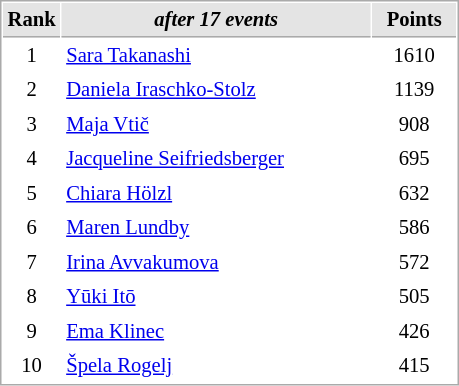<table cellspacing="1" cellpadding="3" style="border:1px solid #AAAAAA;font-size:86%">
<tr style="background-color: #E4E4E4;">
<th style="border-bottom:1px solid #AAAAAA; width: 10px;">Rank</th>
<th style="border-bottom:1px solid #AAAAAA; width: 200px;"><em>after 17 events</em></th>
<th style="border-bottom:1px solid #AAAAAA; width: 50px;">Points</th>
</tr>
<tr>
<td align=center>1</td>
<td> <a href='#'>Sara Takanashi</a></td>
<td align=center>1610</td>
</tr>
<tr>
<td align=center>2</td>
<td> <a href='#'>Daniela Iraschko-Stolz</a></td>
<td align=center>1139</td>
</tr>
<tr>
<td align=center>3</td>
<td> <a href='#'>Maja Vtič</a></td>
<td align=center>908</td>
</tr>
<tr>
<td align=center>4</td>
<td> <a href='#'>Jacqueline Seifriedsberger</a></td>
<td align=center>695</td>
</tr>
<tr>
<td align=center>5</td>
<td> <a href='#'>Chiara Hölzl</a></td>
<td align=center>632</td>
</tr>
<tr>
<td align=center>6</td>
<td> <a href='#'>Maren Lundby</a></td>
<td align=center>586</td>
</tr>
<tr>
<td align=center>7</td>
<td> <a href='#'>Irina Avvakumova</a></td>
<td align=center>572</td>
</tr>
<tr>
<td align=center>8</td>
<td> <a href='#'>Yūki Itō</a></td>
<td align=center>505</td>
</tr>
<tr>
<td align=center>9</td>
<td> <a href='#'>Ema Klinec</a></td>
<td align=center>426</td>
</tr>
<tr>
<td align=center>10</td>
<td> <a href='#'>Špela Rogelj</a></td>
<td align=center>415</td>
</tr>
</table>
